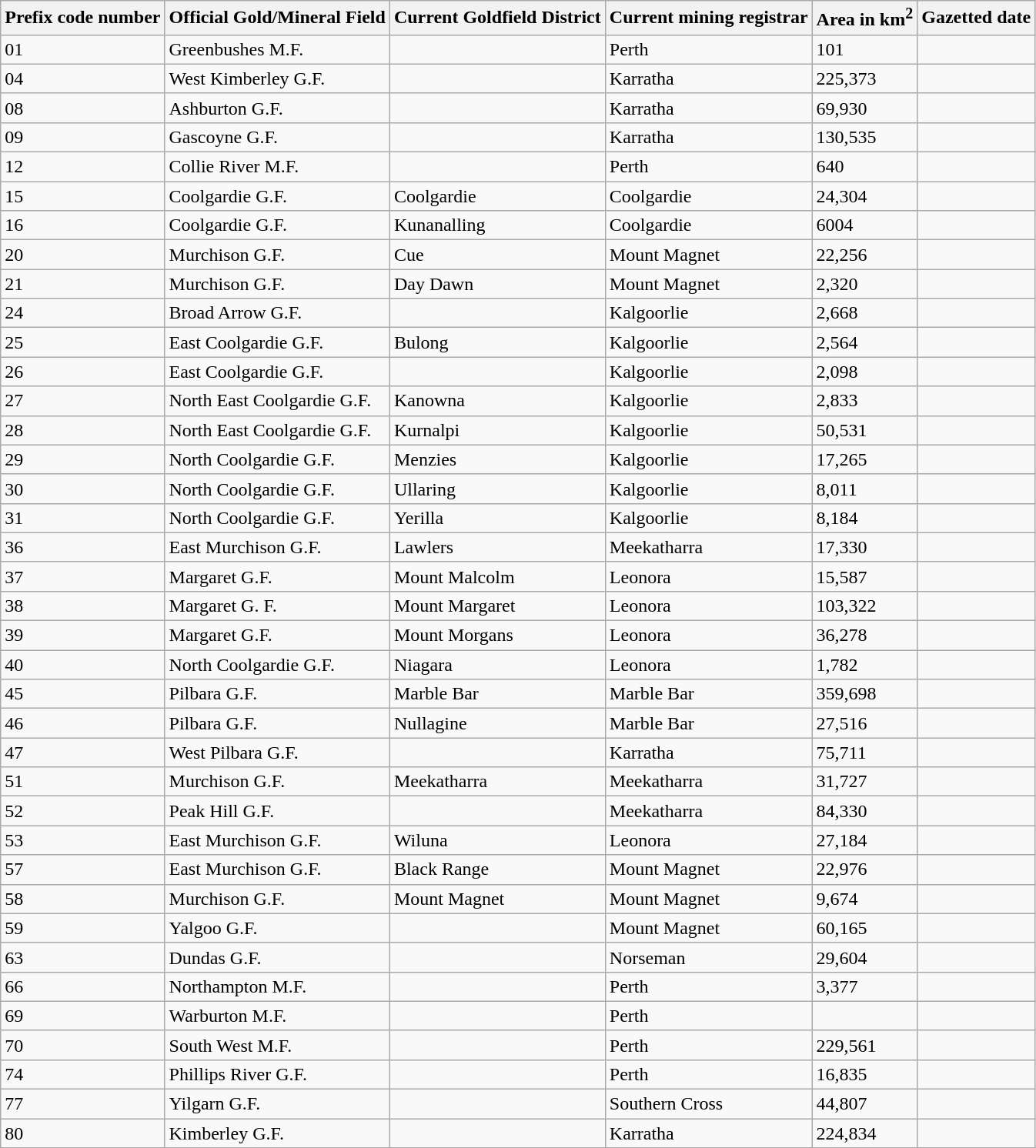<table class="wikitable sortable">
<tr>
<th>Prefix code number</th>
<th>Official Gold/Mineral Field</th>
<th>Current Goldfield District</th>
<th>Current mining registrar</th>
<th>Area in km<sup>2</sup></th>
<th>Gazetted date</th>
</tr>
<tr>
<td>01</td>
<td>Greenbushes M.F.</td>
<td></td>
<td>Perth</td>
<td>101</td>
<td></td>
</tr>
<tr>
<td>04</td>
<td>West Kimberley G.F.</td>
<td></td>
<td>Karratha</td>
<td>225,373</td>
<td></td>
</tr>
<tr>
<td>08</td>
<td>Ashburton G.F.</td>
<td></td>
<td>Karratha</td>
<td>69,930</td>
<td></td>
</tr>
<tr>
<td>09</td>
<td>Gascoyne G.F.</td>
<td></td>
<td>Karratha</td>
<td>130,535</td>
<td></td>
</tr>
<tr>
<td>12</td>
<td>Collie River M.F.</td>
<td></td>
<td>Perth</td>
<td>640</td>
<td></td>
</tr>
<tr>
<td>15</td>
<td>Coolgardie G.F.</td>
<td>Coolgardie</td>
<td>Coolgardie</td>
<td>24,304</td>
<td></td>
</tr>
<tr>
<td>16</td>
<td>Coolgardie G.F.</td>
<td>Kunanalling</td>
<td>Coolgardie</td>
<td>6004</td>
<td></td>
</tr>
<tr>
<td>20</td>
<td>Murchison G.F.</td>
<td>Cue</td>
<td>Mount Magnet</td>
<td>22,256</td>
<td></td>
</tr>
<tr>
<td>21</td>
<td>Murchison G.F.</td>
<td>Day Dawn</td>
<td>Mount Magnet</td>
<td>2,320</td>
<td></td>
</tr>
<tr>
<td>24</td>
<td>Broad Arrow G.F.</td>
<td></td>
<td>Kalgoorlie</td>
<td>2,668</td>
<td></td>
</tr>
<tr>
<td>25</td>
<td>East Coolgardie G.F.</td>
<td>Bulong</td>
<td>Kalgoorlie</td>
<td>2,564</td>
<td></td>
</tr>
<tr>
<td>26</td>
<td>East Coolgardie G.F.</td>
<td></td>
<td>Kalgoorlie</td>
<td>2,098</td>
<td></td>
</tr>
<tr>
<td>27</td>
<td>North East Coolgardie G.F.</td>
<td>Kanowna</td>
<td>Kalgoorlie</td>
<td>2,833</td>
<td></td>
</tr>
<tr>
<td>28</td>
<td>North East Coolgardie G.F.</td>
<td>Kurnalpi</td>
<td>Kalgoorlie</td>
<td>50,531</td>
<td></td>
</tr>
<tr>
<td>29</td>
<td>North Coolgardie G.F.</td>
<td>Menzies</td>
<td>Kalgoorlie</td>
<td>17,265</td>
<td></td>
</tr>
<tr>
<td>30</td>
<td>North Coolgardie G.F.</td>
<td>Ullaring</td>
<td>Kalgoorlie</td>
<td>8,011</td>
<td></td>
</tr>
<tr>
<td>31</td>
<td>North Coolgardie G.F.</td>
<td>Yerilla</td>
<td>Kalgoorlie</td>
<td>8,184</td>
<td></td>
</tr>
<tr>
<td>36</td>
<td>East Murchison G.F.</td>
<td>Lawlers</td>
<td>Meekatharra</td>
<td>17,330</td>
<td></td>
</tr>
<tr>
<td>37</td>
<td Mount>Margaret G.F.</td>
<td>Mount Malcolm</td>
<td>Leonora</td>
<td>15,587</td>
<td></td>
</tr>
<tr>
<td>38</td>
<td Mount>Margaret G. F.</td>
<td>Mount Margaret</td>
<td>Leonora</td>
<td>103,322</td>
<td></td>
</tr>
<tr>
<td>39</td>
<td Mount>Margaret G.F.</td>
<td>Mount Morgans</td>
<td>Leonora</td>
<td>36,278</td>
<td></td>
</tr>
<tr>
<td>40</td>
<td>North Coolgardie G.F.</td>
<td>Niagara</td>
<td>Leonora</td>
<td>1,782</td>
<td></td>
</tr>
<tr>
<td>45</td>
<td>Pilbara G.F.</td>
<td>Marble Bar</td>
<td>Marble Bar</td>
<td>359,698</td>
<td></td>
</tr>
<tr>
<td>46</td>
<td>Pilbara G.F.</td>
<td>Nullagine</td>
<td>Marble Bar</td>
<td>27,516</td>
<td></td>
</tr>
<tr>
<td>47</td>
<td>West Pilbara G.F.</td>
<td></td>
<td>Karratha</td>
<td>75,711</td>
<td></td>
</tr>
<tr>
<td>51</td>
<td>Murchison G.F.</td>
<td>Meekatharra</td>
<td>Meekatharra</td>
<td>31,727</td>
<td></td>
</tr>
<tr>
<td>52</td>
<td>Peak Hill G.F.</td>
<td></td>
<td>Meekatharra</td>
<td>84,330</td>
<td></td>
</tr>
<tr>
<td>53</td>
<td>East Murchison G.F.</td>
<td>Wiluna</td>
<td>Leonora</td>
<td>27,184</td>
<td></td>
</tr>
<tr>
<td>57</td>
<td>East Murchison G.F.</td>
<td>Black Range</td>
<td>Mount Magnet</td>
<td>22,976</td>
<td></td>
</tr>
<tr>
<td>58</td>
<td>Murchison G.F.</td>
<td>Mount Magnet</td>
<td>Mount Magnet</td>
<td>9,674</td>
<td></td>
</tr>
<tr>
<td>59</td>
<td>Yalgoo G.F.</td>
<td></td>
<td>Mount Magnet</td>
<td>60,165</td>
<td></td>
</tr>
<tr>
<td>63</td>
<td>Dundas G.F.</td>
<td></td>
<td>Norseman</td>
<td>29,604</td>
<td></td>
</tr>
<tr>
<td>66</td>
<td>Northampton M.F.</td>
<td></td>
<td>Perth</td>
<td>3,377</td>
<td></td>
</tr>
<tr>
<td>69</td>
<td>Warburton M.F.</td>
<td></td>
<td>Perth</td>
<td></td>
<td></td>
</tr>
<tr>
<td>70</td>
<td>South West M.F.</td>
<td></td>
<td>Perth</td>
<td>229,561</td>
<td></td>
</tr>
<tr>
<td>74</td>
<td>Phillips River G.F.</td>
<td></td>
<td>Perth</td>
<td>16,835</td>
<td></td>
</tr>
<tr>
<td>77</td>
<td>Yilgarn G.F.</td>
<td></td>
<td>Southern Cross</td>
<td>44,807</td>
<td></td>
</tr>
<tr>
<td>80</td>
<td>Kimberley G.F.</td>
<td></td>
<td>Karratha</td>
<td>224,834</td>
<td></td>
</tr>
<tr>
</tr>
</table>
